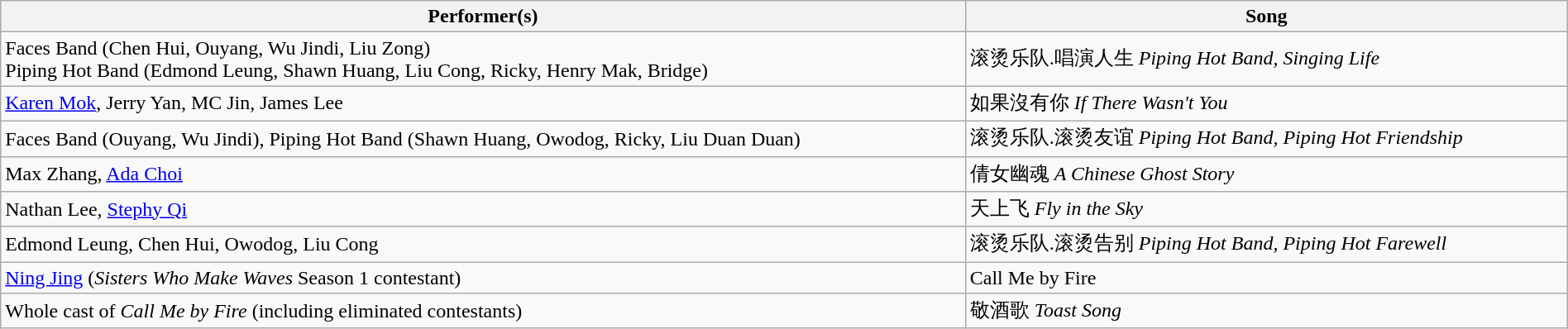<table class="wikitable" style="text-align:left; width:100%;">
<tr>
<th>Performer(s)</th>
<th>Song</th>
</tr>
<tr>
<td>Faces Band (Chen Hui, Ouyang, Wu Jindi, Liu Zong)<br>Piping Hot Band (Edmond Leung, Shawn Huang, Liu Cong, Ricky, Henry Mak, Bridge)</td>
<td>滚烫乐队.唱演人生 <em>Piping Hot Band, Singing Life</em></td>
</tr>
<tr>
<td><a href='#'>Karen Mok</a>, Jerry Yan, MC Jin, James Lee</td>
<td>如果沒有你 <em>If There Wasn't You</em></td>
</tr>
<tr>
<td>Faces Band (Ouyang, Wu Jindi), Piping Hot Band (Shawn Huang, Owodog, Ricky, Liu Duan Duan)</td>
<td>滚烫乐队.滚烫友谊 <em>Piping Hot Band, Piping Hot Friendship</em></td>
</tr>
<tr>
<td>Max Zhang, <a href='#'>Ada Choi</a></td>
<td>倩女幽魂 <em>A Chinese Ghost Story</em></td>
</tr>
<tr>
<td>Nathan Lee, <a href='#'>Stephy Qi</a></td>
<td>天上飞 <em>Fly in the Sky</em></td>
</tr>
<tr>
<td>Edmond Leung, Chen Hui, Owodog, Liu Cong</td>
<td>滚烫乐队.滚烫告别 <em>Piping Hot Band, Piping Hot Farewell</em></td>
</tr>
<tr>
<td><a href='#'>Ning Jing</a> (<em>Sisters Who Make Waves</em> Season 1 contestant)</td>
<td>Call Me by Fire</td>
</tr>
<tr>
<td>Whole cast of <em>Call Me by Fire</em> (including eliminated contestants)</td>
<td>敬酒歌 <em>Toast Song</em></td>
</tr>
</table>
